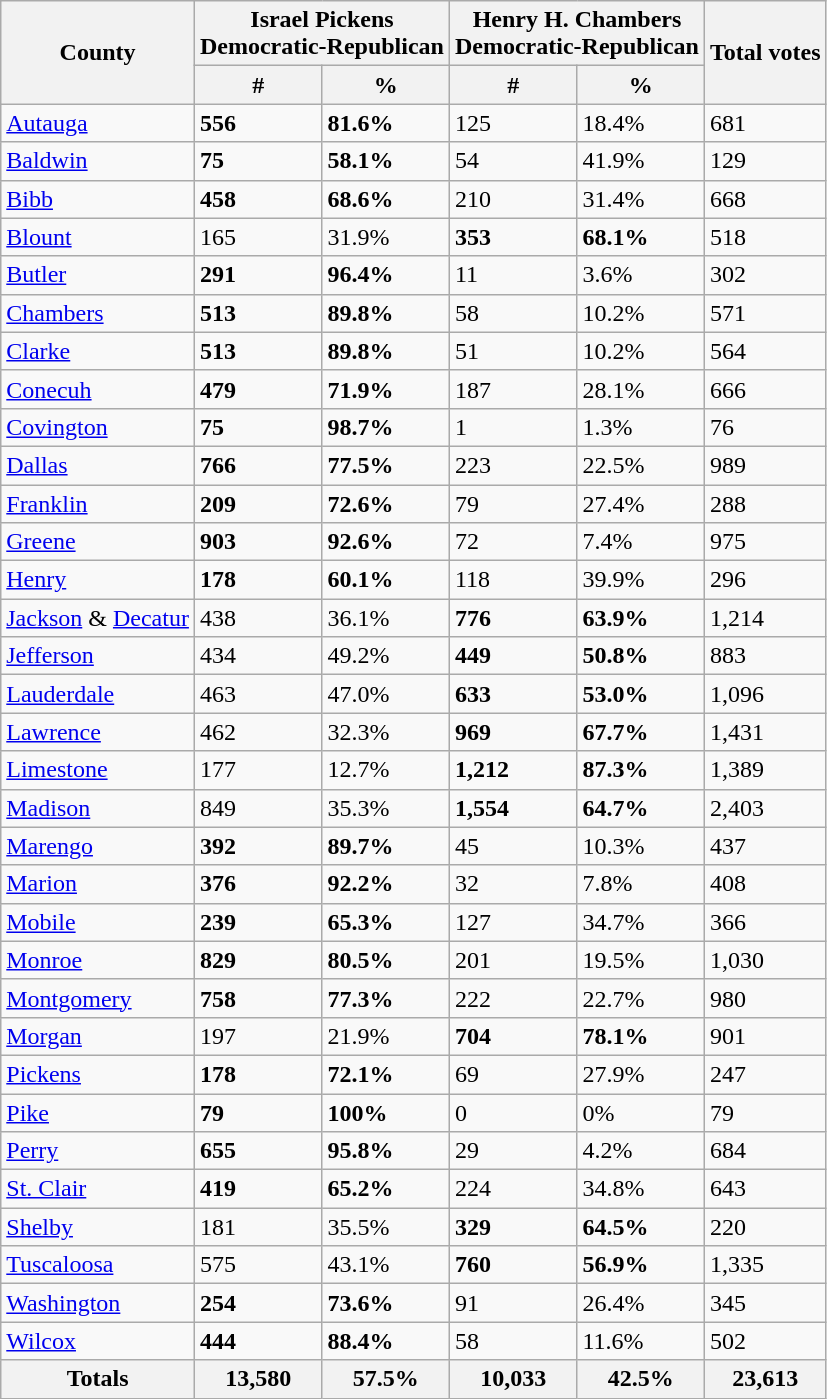<table class="wikitable sortable">
<tr>
<th rowspan="2" scope="col">County</th>
<th colspan="2" scope="col">Israel Pickens<br>Democratic-Republican</th>
<th colspan="2" scope="col">Henry H. Chambers<br>Democratic-Republican</th>
<th rowspan="2" scope="col">Total votes</th>
</tr>
<tr>
<th>#</th>
<th>%</th>
<th>#</th>
<th>%</th>
</tr>
<tr>
<td><a href='#'>Autauga</a></td>
<td><strong>556</strong></td>
<td><strong>81.6%</strong></td>
<td>125</td>
<td>18.4%</td>
<td>681</td>
</tr>
<tr>
<td><a href='#'>Baldwin</a></td>
<td><strong>75</strong></td>
<td><strong>58.1%</strong></td>
<td>54</td>
<td>41.9%</td>
<td>129</td>
</tr>
<tr>
<td><a href='#'>Bibb</a></td>
<td><strong>458</strong></td>
<td><strong>68.6%</strong></td>
<td>210</td>
<td>31.4%</td>
<td>668</td>
</tr>
<tr>
<td><a href='#'>Blount</a></td>
<td>165</td>
<td>31.9%</td>
<td><strong>353</strong></td>
<td><strong>68.1%</strong></td>
<td>518</td>
</tr>
<tr>
<td><a href='#'>Butler</a></td>
<td><strong>291</strong></td>
<td><strong>96.4%</strong></td>
<td>11</td>
<td>3.6%</td>
<td>302</td>
</tr>
<tr>
<td><a href='#'>Chambers</a></td>
<td><strong>513</strong></td>
<td><strong>89.8%</strong></td>
<td>58</td>
<td>10.2%</td>
<td>571</td>
</tr>
<tr>
<td><a href='#'>Clarke</a></td>
<td><strong>513</strong></td>
<td><strong>89.8%</strong></td>
<td>51</td>
<td>10.2%</td>
<td>564</td>
</tr>
<tr>
<td><a href='#'>Conecuh</a></td>
<td><strong>479</strong></td>
<td><strong> 71.9%</strong></td>
<td>187</td>
<td>28.1%</td>
<td>666</td>
</tr>
<tr>
<td><a href='#'>Covington</a></td>
<td><strong>75</strong></td>
<td><strong> 98.7%</strong></td>
<td>1</td>
<td>1.3%</td>
<td>76</td>
</tr>
<tr>
<td><a href='#'>Dallas</a></td>
<td><strong>766</strong></td>
<td><strong>77.5%</strong></td>
<td>223</td>
<td>22.5%</td>
<td>989</td>
</tr>
<tr>
<td><a href='#'>Franklin</a></td>
<td><strong>209</strong></td>
<td><strong>72.6%</strong></td>
<td>79</td>
<td>27.4%</td>
<td>288</td>
</tr>
<tr>
<td><a href='#'>Greene</a></td>
<td><strong>903</strong></td>
<td><strong>92.6%</strong></td>
<td>72</td>
<td>7.4%</td>
<td>975</td>
</tr>
<tr>
<td><a href='#'>Henry</a></td>
<td><strong>178</strong></td>
<td><strong>60.1%</strong></td>
<td>118</td>
<td>39.9%</td>
<td>296</td>
</tr>
<tr>
<td><a href='#'>Jackson</a> & <a href='#'>Decatur</a></td>
<td>438</td>
<td>36.1%</td>
<td><strong>776</strong></td>
<td><strong>63.9%</strong></td>
<td>1,214</td>
</tr>
<tr>
<td><a href='#'>Jefferson</a></td>
<td>434</td>
<td>49.2%</td>
<td><strong>449</strong></td>
<td><strong>50.8%</strong></td>
<td>883</td>
</tr>
<tr>
<td><a href='#'>Lauderdale</a></td>
<td>463</td>
<td>47.0%</td>
<td><strong>633</strong></td>
<td><strong>53.0%</strong></td>
<td>1,096</td>
</tr>
<tr>
<td><a href='#'>Lawrence</a></td>
<td>462</td>
<td>32.3%</td>
<td><strong>969</strong></td>
<td><strong>67.7%</strong></td>
<td>1,431</td>
</tr>
<tr>
<td><a href='#'>Limestone</a></td>
<td>177</td>
<td>12.7%</td>
<td><strong>1,212</strong></td>
<td><strong>87.3%</strong></td>
<td>1,389</td>
</tr>
<tr>
<td><a href='#'>Madison</a></td>
<td>849</td>
<td>35.3%</td>
<td><strong>1,554</strong></td>
<td><strong>64.7%</strong></td>
<td>2,403</td>
</tr>
<tr>
<td><a href='#'>Marengo</a></td>
<td><strong>392</strong></td>
<td><strong>89.7%</strong></td>
<td>45</td>
<td>10.3%</td>
<td>437</td>
</tr>
<tr>
<td><a href='#'>Marion</a></td>
<td><strong>376</strong></td>
<td><strong>92.2%</strong></td>
<td>32</td>
<td>7.8%</td>
<td>408</td>
</tr>
<tr>
<td><a href='#'>Mobile</a></td>
<td><strong>239</strong></td>
<td><strong>65.3%</strong></td>
<td>127</td>
<td>34.7%</td>
<td>366</td>
</tr>
<tr>
<td><a href='#'>Monroe</a></td>
<td><strong>829</strong></td>
<td><strong>80.5%</strong></td>
<td>201</td>
<td>19.5%</td>
<td>1,030</td>
</tr>
<tr>
<td><a href='#'>Montgomery</a></td>
<td><strong>758</strong></td>
<td><strong>77.3%</strong></td>
<td>222</td>
<td>22.7%</td>
<td>980</td>
</tr>
<tr>
<td><a href='#'>Morgan</a></td>
<td>197</td>
<td>21.9%</td>
<td><strong>704</strong></td>
<td><strong>78.1%</strong></td>
<td>901</td>
</tr>
<tr>
<td><a href='#'>Pickens</a></td>
<td><strong>178</strong></td>
<td><strong>72.1%</strong></td>
<td>69</td>
<td>27.9%</td>
<td>247</td>
</tr>
<tr>
<td><a href='#'>Pike</a></td>
<td><strong>79</strong></td>
<td><strong>100%</strong></td>
<td>0</td>
<td>0%</td>
<td>79</td>
</tr>
<tr>
<td><a href='#'>Perry</a></td>
<td><strong>655</strong></td>
<td><strong>95.8%</strong></td>
<td>29</td>
<td>4.2%</td>
<td>684</td>
</tr>
<tr>
<td><a href='#'>St. Clair</a></td>
<td><strong>419</strong></td>
<td><strong>65.2%</strong></td>
<td>224</td>
<td>34.8%</td>
<td>643</td>
</tr>
<tr>
<td><a href='#'>Shelby</a></td>
<td>181</td>
<td>35.5%</td>
<td><strong>329</strong></td>
<td><strong>64.5%</strong></td>
<td>220</td>
</tr>
<tr>
<td><a href='#'>Tuscaloosa</a></td>
<td>575</td>
<td>43.1%</td>
<td><strong>760</strong></td>
<td><strong>56.9%</strong></td>
<td>1,335</td>
</tr>
<tr>
<td><a href='#'>Washington</a></td>
<td><strong>254</strong></td>
<td><strong>73.6%</strong></td>
<td>91</td>
<td>26.4%</td>
<td>345</td>
</tr>
<tr>
<td><a href='#'>Wilcox</a></td>
<td><strong>444</strong></td>
<td><strong>88.4%</strong></td>
<td>58</td>
<td>11.6%</td>
<td>502</td>
</tr>
<tr>
<th>Totals</th>
<th>13,580</th>
<th>57.5%</th>
<th>10,033</th>
<th>42.5%</th>
<th>23,613</th>
</tr>
</table>
